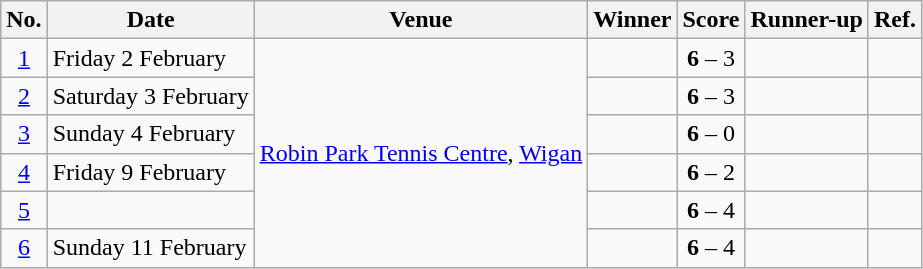<table class="wikitable">
<tr>
<th>No.</th>
<th>Date</th>
<th>Venue</th>
<th>Winner</th>
<th>Score</th>
<th>Runner-up</th>
<th>Ref.</th>
</tr>
<tr>
<td align=center><a href='#'>1</a></td>
<td align=left>Friday 2 February</td>
<td rowspan=6><a href='#'>Robin Park Tennis Centre</a>, <a href='#'>Wigan</a></td>
<td align=right></td>
<td align=center><strong>6</strong> – 3</td>
<td></td>
<td align="center"></td>
</tr>
<tr>
<td align=center><a href='#'>2</a></td>
<td align=left>Saturday 3 February</td>
<td align=right></td>
<td align=center><strong>6</strong> – 3</td>
<td></td>
<td align="center"></td>
</tr>
<tr>
<td align=center><a href='#'>3</a></td>
<td align=left>Sunday 4 February</td>
<td align=right></td>
<td align=center><strong>6</strong> – 0</td>
<td></td>
<td align="center"></td>
</tr>
<tr>
<td align=center><a href='#'>4</a></td>
<td align=left>Friday 9 February</td>
<td align=right></td>
<td align=center><strong>6</strong> – 2</td>
<td></td>
<td align="center"></td>
</tr>
<tr>
<td align=center><a href='#'>5</a></td>
<td align=left></td>
<td align=right></td>
<td align=center><strong>6</strong> – 4</td>
<td></td>
<td align="center"></td>
</tr>
<tr>
<td align=center><a href='#'>6</a></td>
<td align=left>Sunday 11 February</td>
<td align=right></td>
<td align=center><strong>6</strong> – 4</td>
<td></td>
<td align="center"></td>
</tr>
</table>
